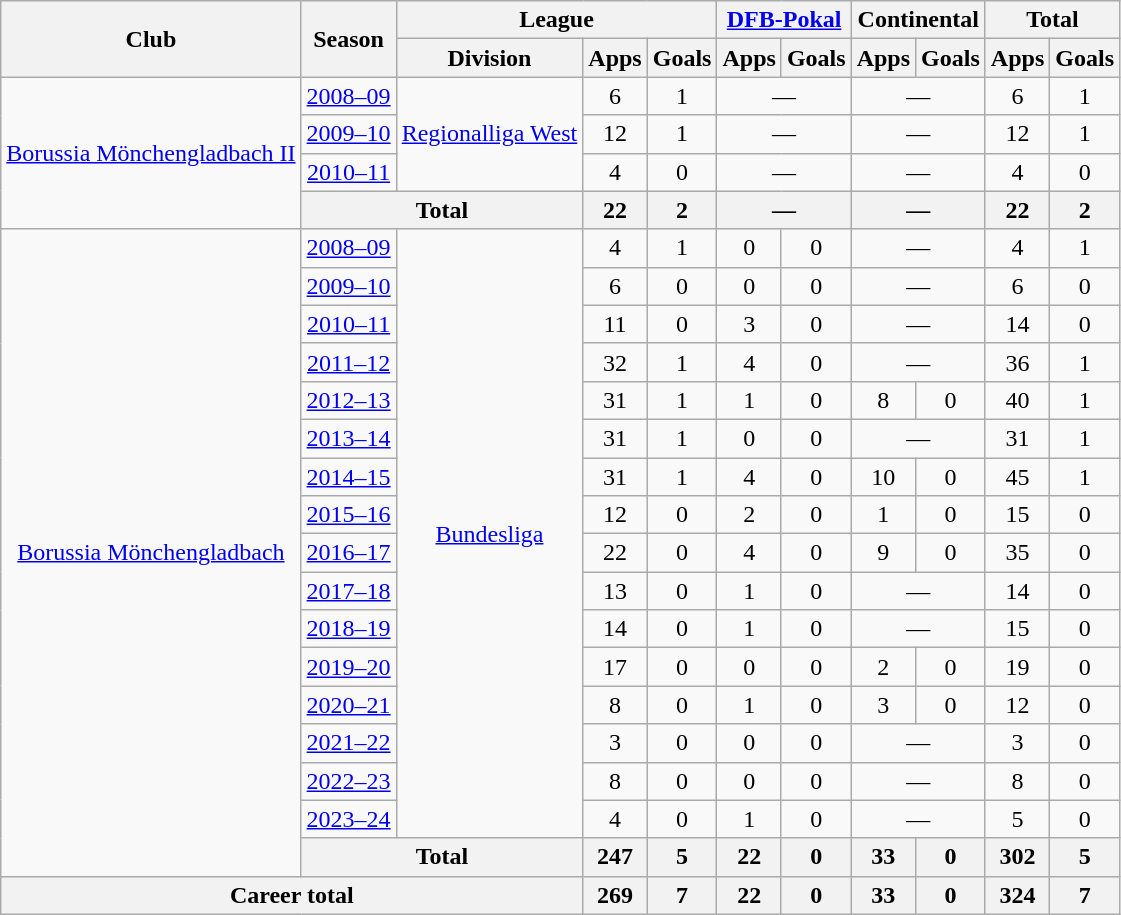<table class="wikitable" style="text-align:center">
<tr>
<th rowspan="2">Club</th>
<th rowspan="2">Season</th>
<th colspan="3">League</th>
<th colspan="2"><a href='#'>DFB-Pokal</a></th>
<th colspan="2">Continental</th>
<th colspan="2">Total</th>
</tr>
<tr>
<th>Division</th>
<th>Apps</th>
<th>Goals</th>
<th>Apps</th>
<th>Goals</th>
<th>Apps</th>
<th>Goals</th>
<th>Apps</th>
<th>Goals</th>
</tr>
<tr>
<td rowspan="4"><a href='#'>Borussia Mönchengladbach II</a></td>
<td><a href='#'>2008–09</a></td>
<td rowspan="3"><a href='#'>Regionalliga West</a></td>
<td>6</td>
<td>1</td>
<td colspan="2">—</td>
<td colspan="2">—</td>
<td>6</td>
<td>1</td>
</tr>
<tr>
<td><a href='#'>2009–10</a></td>
<td>12</td>
<td>1</td>
<td colspan="2">—</td>
<td colspan="2">—</td>
<td>12</td>
<td>1</td>
</tr>
<tr>
<td><a href='#'>2010–11</a></td>
<td>4</td>
<td>0</td>
<td colspan="2">—</td>
<td colspan="2">—</td>
<td>4</td>
<td>0</td>
</tr>
<tr>
<th colspan="2">Total</th>
<th>22</th>
<th>2</th>
<th colspan="2">—</th>
<th colspan="2">—</th>
<th>22</th>
<th>2</th>
</tr>
<tr>
<td rowspan="17"><a href='#'>Borussia Mönchengladbach</a></td>
<td><a href='#'>2008–09</a></td>
<td rowspan="16"><a href='#'>Bundesliga</a></td>
<td>4</td>
<td>1</td>
<td>0</td>
<td>0</td>
<td colspan="2">—</td>
<td>4</td>
<td>1</td>
</tr>
<tr>
<td><a href='#'>2009–10</a></td>
<td>6</td>
<td>0</td>
<td>0</td>
<td>0</td>
<td colspan="2">—</td>
<td>6</td>
<td>0</td>
</tr>
<tr>
<td><a href='#'>2010–11</a></td>
<td>11</td>
<td>0</td>
<td>3</td>
<td>0</td>
<td colspan="2">—</td>
<td>14</td>
<td>0</td>
</tr>
<tr>
<td><a href='#'>2011–12</a></td>
<td>32</td>
<td>1</td>
<td>4</td>
<td>0</td>
<td colspan="2">—</td>
<td>36</td>
<td>1</td>
</tr>
<tr>
<td><a href='#'>2012–13</a></td>
<td>31</td>
<td>1</td>
<td>1</td>
<td>0</td>
<td>8</td>
<td>0</td>
<td>40</td>
<td>1</td>
</tr>
<tr>
<td><a href='#'>2013–14</a></td>
<td>31</td>
<td>1</td>
<td>0</td>
<td>0</td>
<td colspan="2">—</td>
<td>31</td>
<td>1</td>
</tr>
<tr>
<td><a href='#'>2014–15</a></td>
<td>31</td>
<td>1</td>
<td>4</td>
<td>0</td>
<td>10</td>
<td>0</td>
<td>45</td>
<td>1</td>
</tr>
<tr>
<td><a href='#'>2015–16</a></td>
<td>12</td>
<td>0</td>
<td>2</td>
<td>0</td>
<td>1</td>
<td>0</td>
<td>15</td>
<td>0</td>
</tr>
<tr>
<td><a href='#'>2016–17</a></td>
<td>22</td>
<td>0</td>
<td>4</td>
<td>0</td>
<td>9</td>
<td>0</td>
<td>35</td>
<td>0</td>
</tr>
<tr>
<td><a href='#'>2017–18</a></td>
<td>13</td>
<td>0</td>
<td>1</td>
<td>0</td>
<td colspan="2">—</td>
<td>14</td>
<td>0</td>
</tr>
<tr>
<td><a href='#'>2018–19</a></td>
<td>14</td>
<td>0</td>
<td>1</td>
<td>0</td>
<td colspan="2">—</td>
<td>15</td>
<td>0</td>
</tr>
<tr>
<td><a href='#'>2019–20</a></td>
<td>17</td>
<td>0</td>
<td>0</td>
<td>0</td>
<td>2</td>
<td>0</td>
<td>19</td>
<td>0</td>
</tr>
<tr>
<td><a href='#'>2020–21</a></td>
<td>8</td>
<td>0</td>
<td>1</td>
<td>0</td>
<td>3</td>
<td>0</td>
<td>12</td>
<td>0</td>
</tr>
<tr>
<td><a href='#'>2021–22</a></td>
<td>3</td>
<td>0</td>
<td>0</td>
<td>0</td>
<td colspan="2">—</td>
<td>3</td>
<td>0</td>
</tr>
<tr>
<td><a href='#'>2022–23</a></td>
<td>8</td>
<td>0</td>
<td>0</td>
<td>0</td>
<td colspan="2">—</td>
<td>8</td>
<td>0</td>
</tr>
<tr>
<td><a href='#'>2023–24</a></td>
<td>4</td>
<td>0</td>
<td>1</td>
<td>0</td>
<td colspan="2">—</td>
<td>5</td>
<td>0</td>
</tr>
<tr>
<th colspan="2">Total</th>
<th>247</th>
<th>5</th>
<th>22</th>
<th>0</th>
<th>33</th>
<th>0</th>
<th>302</th>
<th>5</th>
</tr>
<tr>
<th colspan="3">Career total</th>
<th>269</th>
<th>7</th>
<th>22</th>
<th>0</th>
<th>33</th>
<th>0</th>
<th>324</th>
<th>7</th>
</tr>
</table>
